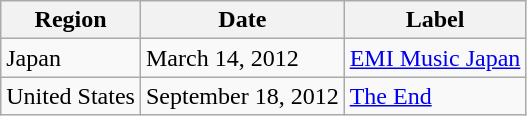<table class="wikitable plainrowheaders">
<tr>
<th scope="col">Region</th>
<th scope="col">Date</th>
<th scope="col">Label</th>
</tr>
<tr>
<td>Japan</td>
<td>March 14, 2012</td>
<td><a href='#'>EMI Music Japan</a></td>
</tr>
<tr>
<td>United States</td>
<td>September 18, 2012</td>
<td><a href='#'>The End</a></td>
</tr>
</table>
